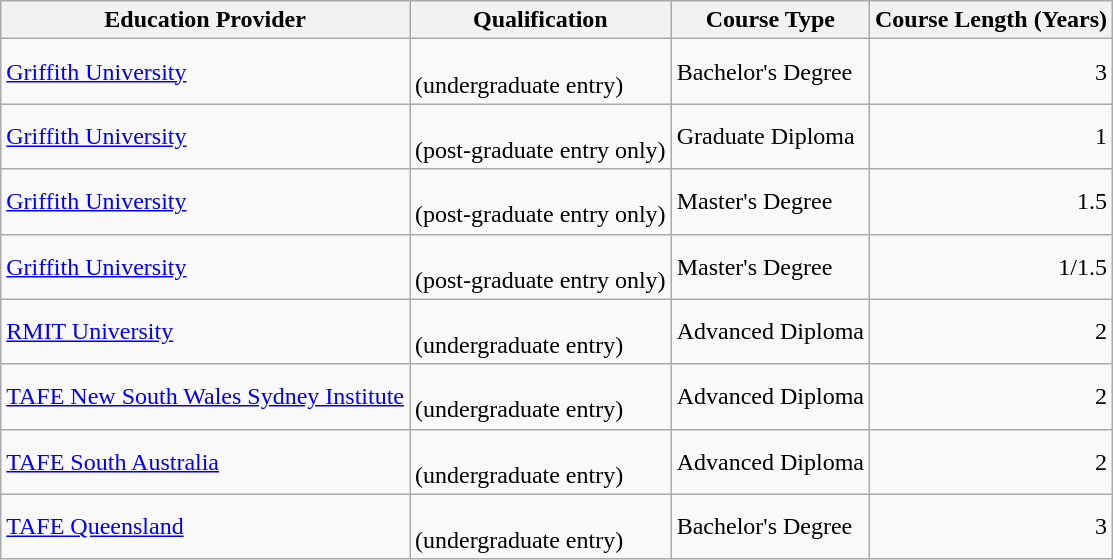<table class="wikitable sortable plainrowheaders" style="text-align: right;">
<tr>
<th scope="col" data-sort-type="number">Education Provider</th>
<th scope="col">Qualification</th>
<th scope="col">Course Type</th>
<th scope="col">Course Length (Years)</th>
</tr>
<tr>
<td align=left><a href='#'>Griffith University</a></td>
<td align=left><br>(undergraduate entry)</td>
<td align=left>Bachelor's Degree</td>
<td align=centre>3</td>
</tr>
<tr>
<td align=left><a href='#'>Griffith University</a></td>
<td align=left><br>(post-graduate entry only)</td>
<td align=left>Graduate Diploma</td>
<td align=centre>1</td>
</tr>
<tr>
<td align=left><a href='#'>Griffith University</a></td>
<td align=left><br>(post-graduate entry only)</td>
<td align=left>Master's Degree</td>
<td align=centre>1.5</td>
</tr>
<tr>
<td align=left><a href='#'>Griffith University</a></td>
<td align=left><br>(post-graduate entry only)</td>
<td align=left>Master's Degree</td>
<td align=centre>1/1.5</td>
</tr>
<tr>
<td align=left><a href='#'>RMIT University</a></td>
<td align=left><br>(undergraduate entry)</td>
<td align=left>Advanced Diploma</td>
<td align=centre>2</td>
</tr>
<tr>
<td align=left><a href='#'>TAFE New South Wales Sydney Institute</a></td>
<td align=left> <br>(undergraduate entry)</td>
<td align=left>Advanced Diploma</td>
<td align=centre>2</td>
</tr>
<tr>
<td align=left><a href='#'>TAFE South Australia</a></td>
<td align=left><br>(undergraduate entry)</td>
<td align=left>Advanced Diploma</td>
<td align=centre>2</td>
</tr>
<tr>
<td align=left><a href='#'>TAFE Queensland</a></td>
<td align=left><br>(undergraduate entry)</td>
<td align=left>Bachelor's Degree</td>
<td align=centre>3</td>
</tr>
</table>
